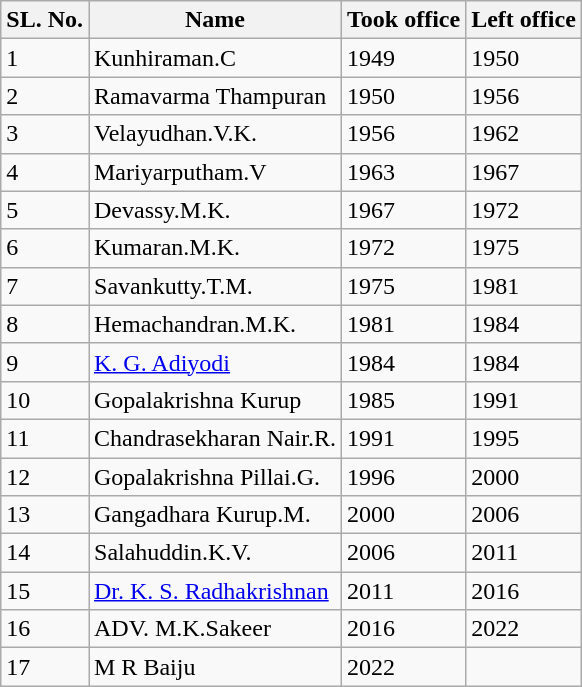<table class="wikitable sortable">
<tr>
<th>SL. No.</th>
<th>Name</th>
<th>Took office</th>
<th>Left office</th>
</tr>
<tr>
<td>1</td>
<td>Kunhiraman.C</td>
<td>1949</td>
<td>1950</td>
</tr>
<tr>
<td>2</td>
<td>Ramavarma Thampuran</td>
<td>1950</td>
<td>1956</td>
</tr>
<tr>
<td>3</td>
<td>Velayudhan.V.K.</td>
<td>1956</td>
<td>1962</td>
</tr>
<tr>
<td>4</td>
<td>Mariyarputham.V</td>
<td>1963</td>
<td>1967</td>
</tr>
<tr>
<td>5</td>
<td>Devassy.M.K.</td>
<td>1967</td>
<td>1972</td>
</tr>
<tr>
<td>6</td>
<td>Kumaran.M.K.</td>
<td>1972</td>
<td>1975</td>
</tr>
<tr>
<td>7</td>
<td>Savankutty.T.M.</td>
<td>1975</td>
<td>1981</td>
</tr>
<tr>
<td>8</td>
<td>Hemachandran.M.K.</td>
<td>1981</td>
<td>1984</td>
</tr>
<tr>
<td>9</td>
<td><a href='#'>K. G. Adiyodi</a></td>
<td>1984</td>
<td>1984</td>
</tr>
<tr>
<td>10</td>
<td>Gopalakrishna Kurup</td>
<td>1985</td>
<td>1991</td>
</tr>
<tr>
<td>11</td>
<td>Chandrasekharan Nair.R.</td>
<td>1991</td>
<td>1995</td>
</tr>
<tr>
<td>12</td>
<td>Gopalakrishna Pillai.G.</td>
<td>1996</td>
<td>2000</td>
</tr>
<tr>
<td>13</td>
<td>Gangadhara Kurup.M.</td>
<td>2000</td>
<td>2006</td>
</tr>
<tr>
<td>14</td>
<td>Salahuddin.K.V.</td>
<td>2006</td>
<td>2011</td>
</tr>
<tr>
<td>15</td>
<td><a href='#'> Dr. K. S. Radhakrishnan</a></td>
<td>2011</td>
<td>2016</td>
</tr>
<tr>
<td>16</td>
<td>ADV. M.K.Sakeer</td>
<td>2016</td>
<td>2022</td>
</tr>
<tr>
<td>17</td>
<td>M R Baiju</td>
<td>2022</td>
<td></td>
</tr>
</table>
